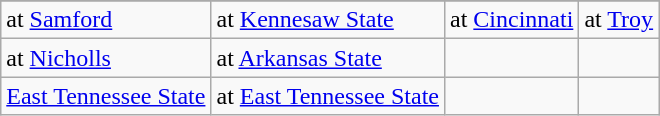<table class="wikitable">
<tr>
</tr>
<tr>
<td>at <a href='#'>Samford</a></td>
<td>at <a href='#'>Kennesaw State</a></td>
<td>at <a href='#'>Cincinnati</a></td>
<td>at <a href='#'>Troy</a></td>
</tr>
<tr>
<td>at <a href='#'>Nicholls</a></td>
<td>at <a href='#'>Arkansas State</a></td>
<td></td>
<td></td>
</tr>
<tr>
<td><a href='#'>East Tennessee State</a></td>
<td>at <a href='#'>East Tennessee State</a></td>
<td></td>
<td></td>
</tr>
</table>
